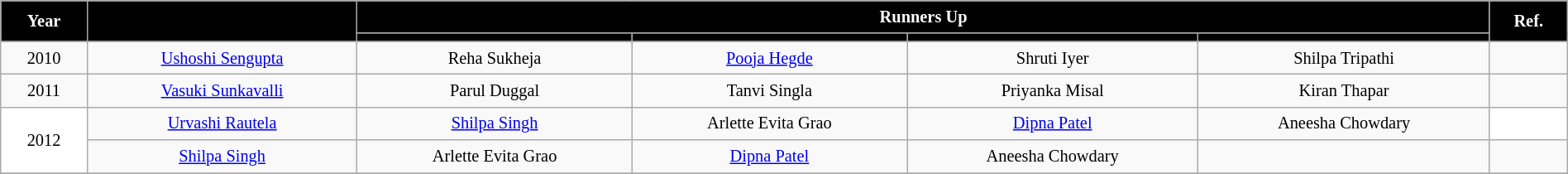<table class="wikitable" style="text-align:center; line-height:20px; font-size:85%; width:100%;">
<tr>
<th rowspan="2" style="background-color:#000000; color:#FFFFFF;">Year</th>
<th rowspan="2" style="background-color:#000000; color:#FFFFFF;"></th>
<th colspan="4" style="background-color:#000000; color:#FFFFFF;">Runners Up</th>
<th rowspan="2" style="background-color:#000000; color:#FFFFFF;">Ref.</th>
</tr>
<tr>
<th style="background-color:#000000; color:#FFFFFF;"></th>
<th style="background-color:#000000; color:#FFFFFF;"></th>
<th style="background-color:#000000; color:#FFFFFF;"></th>
<th style="background-color:#000000; color:#FFFFFF;"></th>
</tr>
<tr>
<td>2010</td>
<td><a href='#'>Ushoshi Sengupta</a><br></td>
<td>Reha Sukheja<br></td>
<td><a href='#'>Pooja Hegde</a><br></td>
<td>Shruti Iyer<br></td>
<td>Shilpa Tripathi<br></td>
<td></td>
</tr>
<tr>
<td>2011</td>
<td><a href='#'>Vasuki Sunkavalli</a><br></td>
<td>Parul Duggal<br></td>
<td>Tanvi Singla<br></td>
<td>Priyanka Misal</td>
<td>Kiran Thapar<br></td>
<td></td>
</tr>
<tr>
<td rowspan="2" bgcolor=white>2012</td>
<td><a href='#'>Urvashi Rautela</a><br></td>
<td><a href='#'>Shilpa Singh</a><br></td>
<td>Arlette Evita Grao<br></td>
<td><a href='#'>Dipna Patel</a><br></td>
<td>Aneesha Chowdary</td>
<td bgcolor=white></td>
</tr>
<tr>
<td><a href='#'>Shilpa Singh</a><br></td>
<td>Arlette Evita Grao<br></td>
<td><a href='#'>Dipna Patel</a><br></td>
<td>Aneesha Chowdary</td>
<td></td>
<td></td>
</tr>
<tr>
</tr>
</table>
